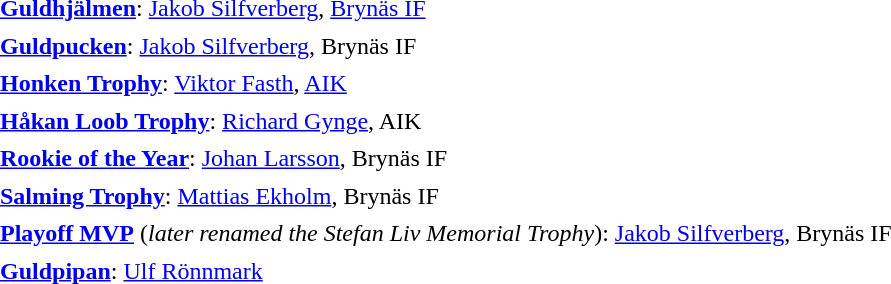<table cellpadding="3" cellspacing="1">
<tr>
<td><strong><a href='#'>Guldhjälmen</a></strong>: <a href='#'>Jakob Silfverberg</a>, <a href='#'>Brynäs IF</a></td>
</tr>
<tr>
<td><strong><a href='#'>Guldpucken</a></strong>: <a href='#'>Jakob Silfverberg</a>, Brynäs IF</td>
</tr>
<tr>
<td><strong><a href='#'>Honken Trophy</a></strong>: <a href='#'>Viktor Fasth</a>, <a href='#'>AIK</a></td>
</tr>
<tr>
<td><strong><a href='#'>Håkan Loob Trophy</a></strong>: <a href='#'>Richard Gynge</a>, AIK</td>
</tr>
<tr>
<td><strong><a href='#'>Rookie of the Year</a></strong>: <a href='#'>Johan Larsson</a>, Brynäs IF</td>
</tr>
<tr>
<td><strong><a href='#'>Salming Trophy</a></strong>: <a href='#'>Mattias Ekholm</a>, Brynäs IF</td>
</tr>
<tr>
<td><strong><a href='#'>Playoff MVP</a></strong> (<em>later renamed the Stefan Liv Memorial Trophy</em>):  <a href='#'>Jakob Silfverberg</a>, Brynäs IF</td>
<td></td>
</tr>
<tr>
<td><strong><a href='#'>Guldpipan</a></strong>: <a href='#'>Ulf Rönnmark</a></td>
</tr>
</table>
